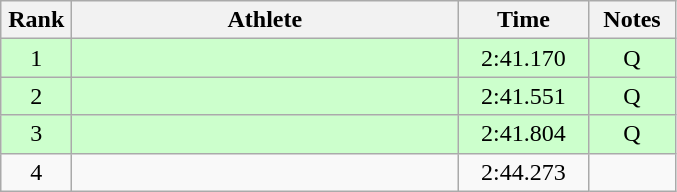<table class=wikitable style="text-align:center">
<tr>
<th width=40>Rank</th>
<th width=250>Athlete</th>
<th width=80>Time</th>
<th width=50>Notes</th>
</tr>
<tr bgcolor="ccffcc">
<td>1</td>
<td align=left></td>
<td>2:41.170</td>
<td>Q</td>
</tr>
<tr bgcolor="ccffcc">
<td>2</td>
<td align=left></td>
<td>2:41.551</td>
<td>Q</td>
</tr>
<tr bgcolor="ccffcc">
<td>3</td>
<td align=left></td>
<td>2:41.804</td>
<td>Q</td>
</tr>
<tr>
<td>4</td>
<td align=left></td>
<td>2:44.273</td>
<td></td>
</tr>
</table>
